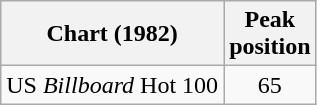<table class="wikitable sortable">
<tr>
<th>Chart (1982)</th>
<th>Peak<br>position</th>
</tr>
<tr>
<td align="left">US <em>Billboard</em> Hot 100</td>
<td style="text-align:center;">65</td>
</tr>
</table>
